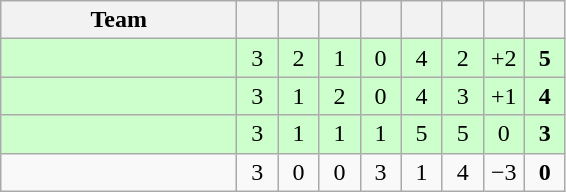<table class="wikitable" style="text-align:center;">
<tr>
<th width=150>Team</th>
<th width=20></th>
<th width=20></th>
<th width=20></th>
<th width=20></th>
<th width=20></th>
<th width=20></th>
<th width=20></th>
<th width=20></th>
</tr>
<tr bgcolor="#ccffcc">
<td align="left"></td>
<td>3</td>
<td>2</td>
<td>1</td>
<td>0</td>
<td>4</td>
<td>2</td>
<td>+2</td>
<td><strong>5</strong></td>
</tr>
<tr bgcolor="#ccffcc">
<td align="left"></td>
<td>3</td>
<td>1</td>
<td>2</td>
<td>0</td>
<td>4</td>
<td>3</td>
<td>+1</td>
<td><strong>4</strong></td>
</tr>
<tr bgcolor="#ccffcc">
<td align="left"></td>
<td>3</td>
<td>1</td>
<td>1</td>
<td>1</td>
<td>5</td>
<td>5</td>
<td>0</td>
<td><strong>3</strong></td>
</tr>
<tr>
<td align="left"></td>
<td>3</td>
<td>0</td>
<td>0</td>
<td>3</td>
<td>1</td>
<td>4</td>
<td>−3</td>
<td><strong>0</strong></td>
</tr>
</table>
